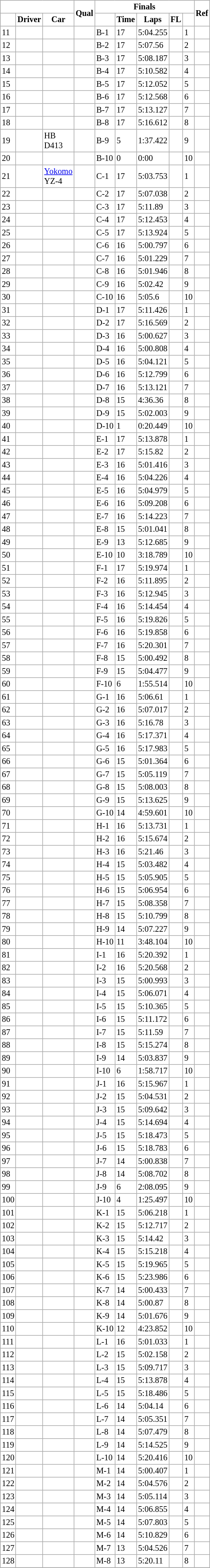<table border="2" cellpadding="2" cellspacing="0" style="margin:0 1em 0 0; border:1px #aaa solid; border-collapse:collapse; font-size:85%;">
<tr>
<th colspan="3"></th>
<th rowspan="2" style="text-align:center;">Qual</th>
<th colspan="5" style="text-align:center;">Finals</th>
<th rowspan="2" style="text-align:center;">Ref</th>
</tr>
<tr>
<th style="text-align:center;"></th>
<th style="text-align:center;">Driver</th>
<th style="text-align:center;">Car</th>
<th style="text-align:center;"></th>
<th style="text-align:center;">Time</th>
<th style="text-align:center;">Laps</th>
<th style="text-align:center;">FL</th>
<th style="text-align:center;"></th>
</tr>
<tr>
<td>11</td>
<td></td>
<td></td>
<td></td>
<td>B-1</td>
<td>17</td>
<td>5:04.255</td>
<td></td>
<td>1</td>
<td></td>
</tr>
<tr>
<td>12</td>
<td></td>
<td></td>
<td></td>
<td>B-2</td>
<td>17</td>
<td>5:07.56</td>
<td></td>
<td>2</td>
<td></td>
</tr>
<tr>
<td>13</td>
<td></td>
<td></td>
<td></td>
<td>B-3</td>
<td>17</td>
<td>5:08.187</td>
<td></td>
<td>3</td>
<td></td>
</tr>
<tr>
<td>14</td>
<td></td>
<td></td>
<td></td>
<td>B-4</td>
<td>17</td>
<td>5:10.582</td>
<td></td>
<td>4</td>
<td></td>
</tr>
<tr>
<td>15</td>
<td></td>
<td></td>
<td></td>
<td>B-5</td>
<td>17</td>
<td>5:12.052</td>
<td></td>
<td>5</td>
<td></td>
</tr>
<tr>
<td>16</td>
<td></td>
<td></td>
<td></td>
<td>B-6</td>
<td>17</td>
<td>5:12.568</td>
<td></td>
<td>6</td>
<td></td>
</tr>
<tr>
<td>17</td>
<td></td>
<td></td>
<td></td>
<td>B-7</td>
<td>17</td>
<td>5:13.127</td>
<td></td>
<td>7</td>
<td></td>
</tr>
<tr>
<td>18</td>
<td></td>
<td></td>
<td></td>
<td>B-8</td>
<td>17</td>
<td>5:16.612</td>
<td></td>
<td>8</td>
<td></td>
</tr>
<tr>
<td>19</td>
<td></td>
<td>HB <br> D413</td>
<td></td>
<td>B-9</td>
<td>5</td>
<td>1:37.422</td>
<td></td>
<td>9</td>
<td></td>
</tr>
<tr>
<td>20</td>
<td></td>
<td></td>
<td></td>
<td>B-10</td>
<td>0</td>
<td>0:00</td>
<td></td>
<td>10</td>
<td></td>
</tr>
<tr>
<td>21</td>
<td></td>
<td><a href='#'>Yokomo</a><br> YZ-4</td>
<td></td>
<td>C-1</td>
<td>17</td>
<td>5:03.753</td>
<td></td>
<td>1</td>
<td></td>
</tr>
<tr>
<td>22</td>
<td></td>
<td></td>
<td></td>
<td>C-2</td>
<td>17</td>
<td>5:07.038</td>
<td></td>
<td>2</td>
<td></td>
</tr>
<tr>
<td>23</td>
<td></td>
<td></td>
<td></td>
<td>C-3</td>
<td>17</td>
<td>5:11.89</td>
<td></td>
<td>3</td>
<td></td>
</tr>
<tr>
<td>24</td>
<td></td>
<td></td>
<td></td>
<td>C-4</td>
<td>17</td>
<td>5:12.453</td>
<td></td>
<td>4</td>
<td></td>
</tr>
<tr>
<td>25</td>
<td></td>
<td></td>
<td></td>
<td>C-5</td>
<td>17</td>
<td>5:13.924</td>
<td></td>
<td>5</td>
<td></td>
</tr>
<tr>
<td>26</td>
<td></td>
<td></td>
<td></td>
<td>C-6</td>
<td>16</td>
<td>5:00.797</td>
<td></td>
<td>6</td>
<td></td>
</tr>
<tr>
<td>27</td>
<td></td>
<td></td>
<td></td>
<td>C-7</td>
<td>16</td>
<td>5:01.229</td>
<td></td>
<td>7</td>
<td></td>
</tr>
<tr>
<td>28</td>
<td></td>
<td></td>
<td></td>
<td>C-8</td>
<td>16</td>
<td>5:01.946</td>
<td></td>
<td>8</td>
<td></td>
</tr>
<tr>
<td>29</td>
<td></td>
<td></td>
<td></td>
<td>C-9</td>
<td>16</td>
<td>5:02.42</td>
<td></td>
<td>9</td>
<td></td>
</tr>
<tr>
<td>30</td>
<td></td>
<td></td>
<td></td>
<td>C-10</td>
<td>16</td>
<td>5:05.6</td>
<td></td>
<td>10</td>
<td></td>
</tr>
<tr>
<td>31</td>
<td></td>
<td></td>
<td></td>
<td>D-1</td>
<td>17</td>
<td>5:11.426</td>
<td></td>
<td>1</td>
<td></td>
</tr>
<tr>
<td>32</td>
<td></td>
<td></td>
<td></td>
<td>D-2</td>
<td>17</td>
<td>5:16.569</td>
<td></td>
<td>2</td>
<td></td>
</tr>
<tr>
<td>33</td>
<td></td>
<td></td>
<td></td>
<td>D-3</td>
<td>16</td>
<td>5:00.627</td>
<td></td>
<td>3</td>
<td></td>
</tr>
<tr>
<td>34</td>
<td></td>
<td></td>
<td></td>
<td>D-4</td>
<td>16</td>
<td>5:00.808</td>
<td></td>
<td>4</td>
<td></td>
</tr>
<tr>
<td>35</td>
<td></td>
<td></td>
<td></td>
<td>D-5</td>
<td>16</td>
<td>5:04.121</td>
<td></td>
<td>5</td>
<td></td>
</tr>
<tr>
<td>36</td>
<td></td>
<td></td>
<td></td>
<td>D-6</td>
<td>16</td>
<td>5:12.799</td>
<td></td>
<td>6</td>
<td></td>
</tr>
<tr>
<td>37</td>
<td></td>
<td></td>
<td></td>
<td>D-7</td>
<td>16</td>
<td>5:13.121</td>
<td></td>
<td>7</td>
<td></td>
</tr>
<tr>
<td>38</td>
<td></td>
<td></td>
<td></td>
<td>D-8</td>
<td>15</td>
<td>4:36.36</td>
<td></td>
<td>8</td>
<td></td>
</tr>
<tr>
<td>39</td>
<td></td>
<td></td>
<td></td>
<td>D-9</td>
<td>15</td>
<td>5:02.003</td>
<td></td>
<td>9</td>
<td></td>
</tr>
<tr>
<td>40</td>
<td></td>
<td></td>
<td></td>
<td>D-10</td>
<td>1</td>
<td>0:20.449</td>
<td></td>
<td>10</td>
<td></td>
</tr>
<tr>
<td>41</td>
<td></td>
<td></td>
<td></td>
<td>E-1</td>
<td>17</td>
<td>5:13.878</td>
<td></td>
<td>1</td>
<td></td>
</tr>
<tr>
<td>42</td>
<td></td>
<td></td>
<td></td>
<td>E-2</td>
<td>17</td>
<td>5:15.82</td>
<td></td>
<td>2</td>
<td></td>
</tr>
<tr>
<td>43</td>
<td></td>
<td></td>
<td></td>
<td>E-3</td>
<td>16</td>
<td>5:01.416</td>
<td></td>
<td>3</td>
<td></td>
</tr>
<tr>
<td>44</td>
<td></td>
<td></td>
<td></td>
<td>E-4</td>
<td>16</td>
<td>5:04.226</td>
<td></td>
<td>4</td>
<td></td>
</tr>
<tr>
<td>45</td>
<td></td>
<td></td>
<td></td>
<td>E-5</td>
<td>16</td>
<td>5:04.979</td>
<td></td>
<td>5</td>
<td></td>
</tr>
<tr>
<td>46</td>
<td></td>
<td></td>
<td></td>
<td>E-6</td>
<td>16</td>
<td>5:09.208</td>
<td></td>
<td>6</td>
<td></td>
</tr>
<tr>
<td>47</td>
<td></td>
<td></td>
<td></td>
<td>E-7</td>
<td>16</td>
<td>5:14.223</td>
<td></td>
<td>7</td>
<td></td>
</tr>
<tr>
<td>48</td>
<td></td>
<td></td>
<td></td>
<td>E-8</td>
<td>15</td>
<td>5:01.041</td>
<td></td>
<td>8</td>
<td></td>
</tr>
<tr>
<td>49</td>
<td></td>
<td></td>
<td></td>
<td>E-9</td>
<td>13</td>
<td>5:12.685</td>
<td></td>
<td>9</td>
<td></td>
</tr>
<tr>
<td>50</td>
<td></td>
<td></td>
<td></td>
<td>E-10</td>
<td>10</td>
<td>3:18.789</td>
<td></td>
<td>10</td>
<td></td>
</tr>
<tr>
<td>51</td>
<td></td>
<td></td>
<td></td>
<td>F-1</td>
<td>17</td>
<td>5:19.974</td>
<td></td>
<td>1</td>
<td></td>
</tr>
<tr>
<td>52</td>
<td></td>
<td></td>
<td></td>
<td>F-2</td>
<td>16</td>
<td>5:11.895</td>
<td></td>
<td>2</td>
<td></td>
</tr>
<tr>
<td>53</td>
<td></td>
<td></td>
<td></td>
<td>F-3</td>
<td>16</td>
<td>5:12.945</td>
<td></td>
<td>3</td>
<td></td>
</tr>
<tr>
<td>54</td>
<td></td>
<td></td>
<td></td>
<td>F-4</td>
<td>16</td>
<td>5:14.454</td>
<td></td>
<td>4</td>
<td></td>
</tr>
<tr>
<td>55</td>
<td></td>
<td></td>
<td></td>
<td>F-5</td>
<td>16</td>
<td>5:19.826</td>
<td></td>
<td>5</td>
<td></td>
</tr>
<tr>
<td>56</td>
<td></td>
<td></td>
<td></td>
<td>F-6</td>
<td>16</td>
<td>5:19.858</td>
<td></td>
<td>6</td>
<td></td>
</tr>
<tr>
<td>57</td>
<td></td>
<td></td>
<td></td>
<td>F-7</td>
<td>16</td>
<td>5:20.301</td>
<td></td>
<td>7</td>
<td></td>
</tr>
<tr>
<td>58</td>
<td></td>
<td></td>
<td></td>
<td>F-8</td>
<td>15</td>
<td>5:00.492</td>
<td></td>
<td>8</td>
<td></td>
</tr>
<tr>
<td>59</td>
<td></td>
<td></td>
<td></td>
<td>F-9</td>
<td>15</td>
<td>5:04.477</td>
<td></td>
<td>9</td>
<td></td>
</tr>
<tr>
<td>60</td>
<td></td>
<td></td>
<td></td>
<td>F-10</td>
<td>6</td>
<td>1:55.514</td>
<td></td>
<td>10</td>
<td></td>
</tr>
<tr>
<td>61</td>
<td></td>
<td></td>
<td></td>
<td>G-1</td>
<td>16</td>
<td>5:06.61</td>
<td></td>
<td>1</td>
<td></td>
</tr>
<tr>
<td>62</td>
<td></td>
<td></td>
<td></td>
<td>G-2</td>
<td>16</td>
<td>5:07.017</td>
<td></td>
<td>2</td>
<td></td>
</tr>
<tr>
<td>63</td>
<td></td>
<td></td>
<td></td>
<td>G-3</td>
<td>16</td>
<td>5:16.78</td>
<td></td>
<td>3</td>
<td></td>
</tr>
<tr>
<td>64</td>
<td></td>
<td></td>
<td></td>
<td>G-4</td>
<td>16</td>
<td>5:17.371</td>
<td></td>
<td>4</td>
<td></td>
</tr>
<tr>
<td>65</td>
<td></td>
<td></td>
<td></td>
<td>G-5</td>
<td>16</td>
<td>5:17.983</td>
<td></td>
<td>5</td>
<td></td>
</tr>
<tr>
<td>66</td>
<td></td>
<td></td>
<td></td>
<td>G-6</td>
<td>15</td>
<td>5:01.364</td>
<td></td>
<td>6</td>
<td></td>
</tr>
<tr>
<td>67</td>
<td></td>
<td></td>
<td></td>
<td>G-7</td>
<td>15</td>
<td>5:05.119</td>
<td></td>
<td>7</td>
<td></td>
</tr>
<tr>
<td>68</td>
<td></td>
<td></td>
<td></td>
<td>G-8</td>
<td>15</td>
<td>5:08.003</td>
<td></td>
<td>8</td>
<td></td>
</tr>
<tr>
<td>69</td>
<td></td>
<td></td>
<td></td>
<td>G-9</td>
<td>15</td>
<td>5:13.625</td>
<td></td>
<td>9</td>
<td></td>
</tr>
<tr>
<td>70</td>
<td></td>
<td></td>
<td></td>
<td>G-10</td>
<td>14</td>
<td>4:59.601</td>
<td></td>
<td>10</td>
<td></td>
</tr>
<tr>
<td>71</td>
<td></td>
<td></td>
<td></td>
<td>H-1</td>
<td>16</td>
<td>5:13.731</td>
<td></td>
<td>1</td>
<td></td>
</tr>
<tr>
<td>72</td>
<td></td>
<td></td>
<td></td>
<td>H-2</td>
<td>16</td>
<td>5:15.674</td>
<td></td>
<td>2</td>
<td></td>
</tr>
<tr>
<td>73</td>
<td></td>
<td></td>
<td></td>
<td>H-3</td>
<td>16</td>
<td>5:21.46</td>
<td></td>
<td>3</td>
<td></td>
</tr>
<tr>
<td>74</td>
<td></td>
<td></td>
<td></td>
<td>H-4</td>
<td>15</td>
<td>5:03.482</td>
<td></td>
<td>4</td>
<td></td>
</tr>
<tr>
<td>75</td>
<td></td>
<td></td>
<td></td>
<td>H-5</td>
<td>15</td>
<td>5:05.905</td>
<td></td>
<td>5</td>
<td></td>
</tr>
<tr>
<td>76</td>
<td></td>
<td></td>
<td></td>
<td>H-6</td>
<td>15</td>
<td>5:06.954</td>
<td></td>
<td>6</td>
<td></td>
</tr>
<tr>
<td>77</td>
<td></td>
<td></td>
<td></td>
<td>H-7</td>
<td>15</td>
<td>5:08.358</td>
<td></td>
<td>7</td>
<td></td>
</tr>
<tr>
<td>78</td>
<td></td>
<td></td>
<td></td>
<td>H-8</td>
<td>15</td>
<td>5:10.799</td>
<td></td>
<td>8</td>
<td></td>
</tr>
<tr>
<td>79</td>
<td></td>
<td></td>
<td></td>
<td>H-9</td>
<td>14</td>
<td>5:07.227</td>
<td></td>
<td>9</td>
<td></td>
</tr>
<tr>
<td>80</td>
<td></td>
<td></td>
<td></td>
<td>H-10</td>
<td>11</td>
<td>3:48.104</td>
<td></td>
<td>10</td>
<td></td>
</tr>
<tr>
<td>81</td>
<td></td>
<td></td>
<td></td>
<td>I-1</td>
<td>16</td>
<td>5:20.392</td>
<td></td>
<td>1</td>
<td></td>
</tr>
<tr>
<td>82</td>
<td></td>
<td></td>
<td></td>
<td>I-2</td>
<td>16</td>
<td>5:20.568</td>
<td></td>
<td>2</td>
<td></td>
</tr>
<tr>
<td>83</td>
<td></td>
<td></td>
<td></td>
<td>I-3</td>
<td>15</td>
<td>5:00.993</td>
<td></td>
<td>3</td>
<td></td>
</tr>
<tr>
<td>84</td>
<td></td>
<td></td>
<td></td>
<td>I-4</td>
<td>15</td>
<td>5:06.071</td>
<td></td>
<td>4</td>
<td></td>
</tr>
<tr>
<td>85</td>
<td></td>
<td></td>
<td></td>
<td>I-5</td>
<td>15</td>
<td>5:10.365</td>
<td></td>
<td>5</td>
<td></td>
</tr>
<tr>
<td>86</td>
<td></td>
<td></td>
<td></td>
<td>I-6</td>
<td>15</td>
<td>5:11.172</td>
<td></td>
<td>6</td>
<td></td>
</tr>
<tr>
<td>87</td>
<td></td>
<td></td>
<td></td>
<td>I-7</td>
<td>15</td>
<td>5:11.59</td>
<td></td>
<td>7</td>
<td></td>
</tr>
<tr>
<td>88</td>
<td></td>
<td></td>
<td></td>
<td>I-8</td>
<td>15</td>
<td>5:15.274</td>
<td></td>
<td>8</td>
<td></td>
</tr>
<tr>
<td>89</td>
<td></td>
<td></td>
<td></td>
<td>I-9</td>
<td>14</td>
<td>5:03.837</td>
<td></td>
<td>9</td>
<td></td>
</tr>
<tr>
<td>90</td>
<td></td>
<td></td>
<td></td>
<td>I-10</td>
<td>6</td>
<td>1:58.717</td>
<td></td>
<td>10</td>
<td></td>
</tr>
<tr>
<td>91</td>
<td></td>
<td></td>
<td></td>
<td>J-1</td>
<td>16</td>
<td>5:15.967</td>
<td></td>
<td>1</td>
<td></td>
</tr>
<tr>
<td>92</td>
<td></td>
<td></td>
<td></td>
<td>J-2</td>
<td>15</td>
<td>5:04.531</td>
<td></td>
<td>2</td>
<td></td>
</tr>
<tr>
<td>93</td>
<td></td>
<td></td>
<td></td>
<td>J-3</td>
<td>15</td>
<td>5:09.642</td>
<td></td>
<td>3</td>
<td></td>
</tr>
<tr>
<td>94</td>
<td></td>
<td></td>
<td></td>
<td>J-4</td>
<td>15</td>
<td>5:14.694</td>
<td></td>
<td>4</td>
<td></td>
</tr>
<tr>
<td>95</td>
<td></td>
<td></td>
<td></td>
<td>J-5</td>
<td>15</td>
<td>5:18.473</td>
<td></td>
<td>5</td>
<td></td>
</tr>
<tr>
<td>96</td>
<td></td>
<td></td>
<td></td>
<td>J-6</td>
<td>15</td>
<td>5:18.783</td>
<td></td>
<td>6</td>
<td></td>
</tr>
<tr>
<td>97</td>
<td></td>
<td></td>
<td></td>
<td>J-7</td>
<td>14</td>
<td>5:00.838</td>
<td></td>
<td>7</td>
<td></td>
</tr>
<tr>
<td>98</td>
<td></td>
<td></td>
<td></td>
<td>J-8</td>
<td>14</td>
<td>5:08.702</td>
<td></td>
<td>8</td>
<td></td>
</tr>
<tr>
<td>99</td>
<td></td>
<td></td>
<td></td>
<td>J-9</td>
<td>6</td>
<td>2:08.095</td>
<td></td>
<td>9</td>
<td></td>
</tr>
<tr>
<td>100</td>
<td></td>
<td></td>
<td></td>
<td>J-10</td>
<td>4</td>
<td>1:25.497</td>
<td></td>
<td>10</td>
<td></td>
</tr>
<tr>
<td>101</td>
<td></td>
<td></td>
<td></td>
<td>K-1</td>
<td>15</td>
<td>5:06.218</td>
<td></td>
<td>1</td>
<td></td>
</tr>
<tr>
<td>102</td>
<td></td>
<td></td>
<td></td>
<td>K-2</td>
<td>15</td>
<td>5:12.717</td>
<td></td>
<td>2</td>
<td></td>
</tr>
<tr>
<td>103</td>
<td></td>
<td></td>
<td></td>
<td>K-3</td>
<td>15</td>
<td>5:14.42</td>
<td></td>
<td>3</td>
<td></td>
</tr>
<tr>
<td>104</td>
<td></td>
<td></td>
<td></td>
<td>K-4</td>
<td>15</td>
<td>5:15.218</td>
<td></td>
<td>4</td>
<td></td>
</tr>
<tr>
<td>105</td>
<td></td>
<td></td>
<td></td>
<td>K-5</td>
<td>15</td>
<td>5:19.965</td>
<td></td>
<td>5</td>
<td></td>
</tr>
<tr>
<td>106</td>
<td></td>
<td></td>
<td></td>
<td>K-6</td>
<td>15</td>
<td>5:23.986</td>
<td></td>
<td>6</td>
<td></td>
</tr>
<tr>
<td>107</td>
<td></td>
<td></td>
<td></td>
<td>K-7</td>
<td>14</td>
<td>5:00.433</td>
<td></td>
<td>7</td>
<td></td>
</tr>
<tr>
<td>108</td>
<td></td>
<td></td>
<td></td>
<td>K-8</td>
<td>14</td>
<td>5:00.87</td>
<td></td>
<td>8</td>
<td></td>
</tr>
<tr>
<td>109</td>
<td></td>
<td></td>
<td></td>
<td>K-9</td>
<td>14</td>
<td>5:01.676</td>
<td></td>
<td>9</td>
<td></td>
</tr>
<tr>
<td>110</td>
<td></td>
<td></td>
<td></td>
<td>K-10</td>
<td>12</td>
<td>4:23.852</td>
<td></td>
<td>10</td>
<td></td>
</tr>
<tr>
<td>111</td>
<td></td>
<td></td>
<td></td>
<td>L-1</td>
<td>16</td>
<td>5:01.033</td>
<td></td>
<td>1</td>
<td></td>
</tr>
<tr>
<td>112</td>
<td></td>
<td></td>
<td></td>
<td>L-2</td>
<td>15</td>
<td>5:02.158</td>
<td></td>
<td>2</td>
<td></td>
</tr>
<tr>
<td>113</td>
<td></td>
<td></td>
<td></td>
<td>L-3</td>
<td>15</td>
<td>5:09.717</td>
<td></td>
<td>3</td>
<td></td>
</tr>
<tr>
<td>114</td>
<td></td>
<td></td>
<td></td>
<td>L-4</td>
<td>15</td>
<td>5:13.878</td>
<td></td>
<td>4</td>
<td></td>
</tr>
<tr>
<td>115</td>
<td></td>
<td></td>
<td></td>
<td>L-5</td>
<td>15</td>
<td>5:18.486</td>
<td></td>
<td>5</td>
<td></td>
</tr>
<tr>
<td>116</td>
<td></td>
<td></td>
<td></td>
<td>L-6</td>
<td>14</td>
<td>5:04.14</td>
<td></td>
<td>6</td>
<td></td>
</tr>
<tr>
<td>117</td>
<td></td>
<td></td>
<td></td>
<td>L-7</td>
<td>14</td>
<td>5:05.351</td>
<td></td>
<td>7</td>
<td></td>
</tr>
<tr>
<td>118</td>
<td></td>
<td></td>
<td></td>
<td>L-8</td>
<td>14</td>
<td>5:07.479</td>
<td></td>
<td>8</td>
<td></td>
</tr>
<tr>
<td>119</td>
<td></td>
<td></td>
<td></td>
<td>L-9</td>
<td>14</td>
<td>5:14.525</td>
<td></td>
<td>9</td>
<td></td>
</tr>
<tr>
<td>120</td>
<td></td>
<td></td>
<td></td>
<td>L-10</td>
<td>14</td>
<td>5:20.416</td>
<td></td>
<td>10</td>
<td></td>
</tr>
<tr>
<td>121</td>
<td></td>
<td></td>
<td></td>
<td>M-1</td>
<td>14</td>
<td>5:00.407</td>
<td></td>
<td>1</td>
<td></td>
</tr>
<tr>
<td>122</td>
<td></td>
<td></td>
<td></td>
<td>M-2</td>
<td>14</td>
<td>5:04.576</td>
<td></td>
<td>2</td>
<td></td>
</tr>
<tr>
<td>123</td>
<td></td>
<td></td>
<td></td>
<td>M-3</td>
<td>14</td>
<td>5:05.114</td>
<td></td>
<td>3</td>
<td></td>
</tr>
<tr>
<td>124</td>
<td></td>
<td></td>
<td></td>
<td>M-4</td>
<td>14</td>
<td>5:06.855</td>
<td></td>
<td>4</td>
<td></td>
</tr>
<tr>
<td>125</td>
<td></td>
<td></td>
<td></td>
<td>M-5</td>
<td>14</td>
<td>5:07.803</td>
<td></td>
<td>5</td>
<td></td>
</tr>
<tr>
<td>126</td>
<td></td>
<td></td>
<td></td>
<td>M-6</td>
<td>14</td>
<td>5:10.829</td>
<td></td>
<td>6</td>
<td></td>
</tr>
<tr>
<td>127</td>
<td></td>
<td></td>
<td></td>
<td>M-7</td>
<td>13</td>
<td>5:04.526</td>
<td></td>
<td>7</td>
<td></td>
</tr>
<tr>
<td>128</td>
<td></td>
<td></td>
<td></td>
<td>M-8</td>
<td>13</td>
<td>5:20.11</td>
<td></td>
<td>8</td>
<td></td>
</tr>
<tr>
</tr>
</table>
